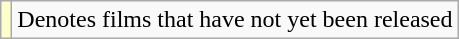<table class=wikitable>
<tr>
<td style=background:#FFFFCC></td>
<td>Denotes films that have not yet been released</td>
</tr>
</table>
